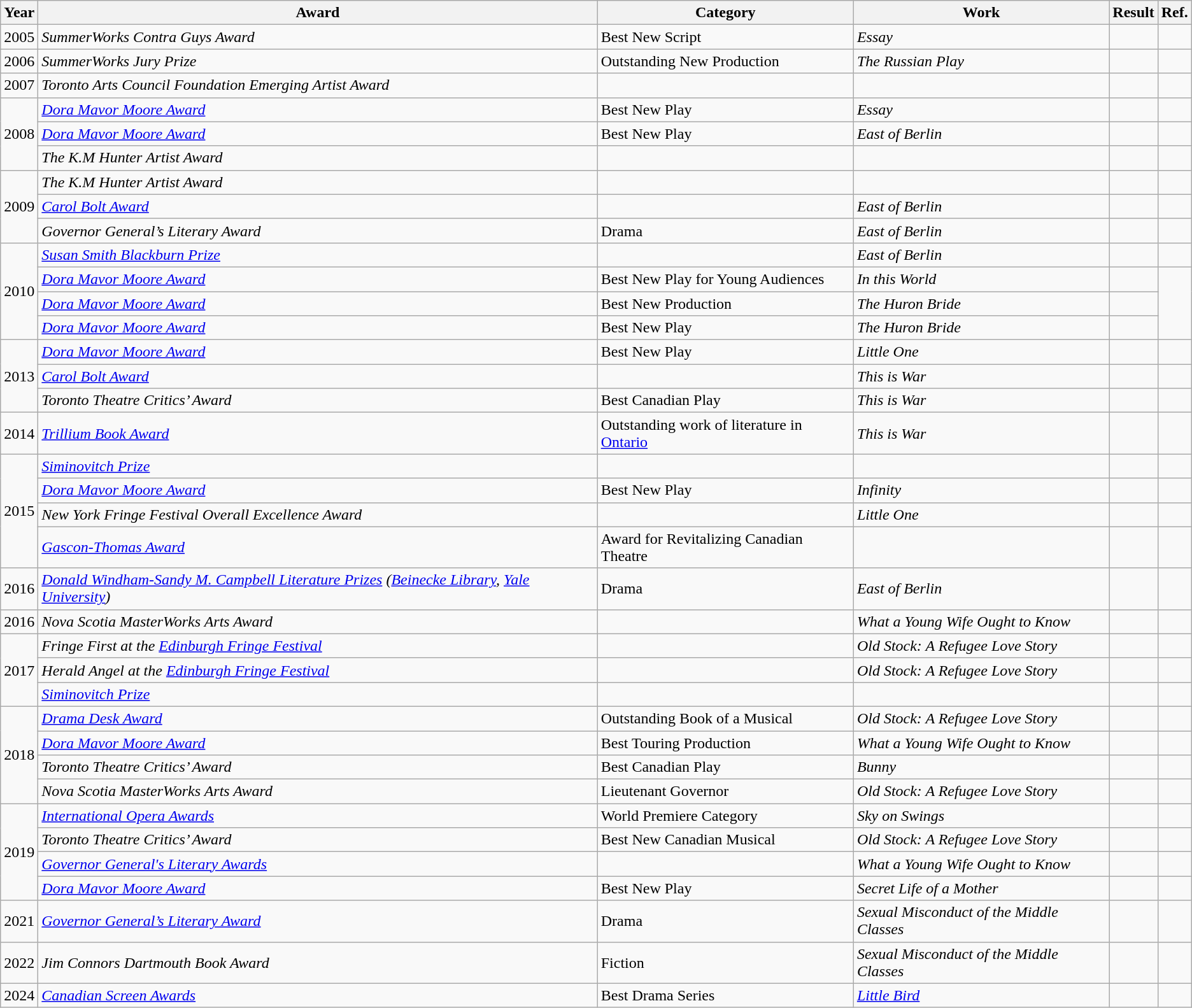<table class="wikitable">
<tr>
<th>Year</th>
<th>Award</th>
<th>Category</th>
<th>Work</th>
<th>Result</th>
<th>Ref.</th>
</tr>
<tr>
<td>2005</td>
<td><em>SummerWorks Contra Guys Award</em></td>
<td>Best New Script</td>
<td><em>Essay</em></td>
<td></td>
<td></td>
</tr>
<tr>
<td>2006</td>
<td><em>SummerWorks Jury Prize</em></td>
<td>Outstanding New Production</td>
<td><em>The Russian Play</em></td>
<td></td>
<td></td>
</tr>
<tr>
<td>2007</td>
<td><em>Toronto Arts Council Foundation Emerging Artist Award</em></td>
<td></td>
<td></td>
<td></td>
<td></td>
</tr>
<tr>
<td rowspan="3">2008</td>
<td><em><a href='#'>Dora Mavor Moore Award</a></em></td>
<td>Best New Play</td>
<td><em>Essay</em></td>
<td></td>
<td></td>
</tr>
<tr>
<td><em><a href='#'>Dora Mavor Moore Award</a></em></td>
<td>Best New Play</td>
<td><em>East of Berlin</em></td>
<td></td>
<td></td>
</tr>
<tr>
<td><em>The K.M Hunter Artist Award</em></td>
<td></td>
<td></td>
<td></td>
<td></td>
</tr>
<tr>
<td rowspan="3">2009</td>
<td><em>The K.M Hunter Artist Award</em></td>
<td></td>
<td></td>
<td></td>
<td></td>
</tr>
<tr>
<td><em><a href='#'>Carol Bolt Award</a></em></td>
<td></td>
<td><em>East of Berlin</em></td>
<td></td>
<td></td>
</tr>
<tr>
<td><em>Governor General’s Literary Award</em></td>
<td>Drama</td>
<td><em>East of Berlin</em></td>
<td></td>
<td></td>
</tr>
<tr>
<td rowspan="4">2010</td>
<td><em><a href='#'>Susan Smith Blackburn Prize</a></em></td>
<td></td>
<td><em>East of Berlin</em></td>
<td></td>
<td></td>
</tr>
<tr>
<td><em><a href='#'>Dora Mavor Moore Award</a></em></td>
<td>Best New Play for Young Audiences</td>
<td><em>In this World</em></td>
<td></td>
<td rowspan="3"></td>
</tr>
<tr>
<td><em><a href='#'>Dora Mavor Moore Award</a></em></td>
<td>Best New Production</td>
<td><em>The Huron Bride</em></td>
<td></td>
</tr>
<tr>
<td><em><a href='#'>Dora Mavor Moore Award</a></em></td>
<td>Best New Play</td>
<td><em>The Huron Bride</em></td>
<td></td>
</tr>
<tr>
<td rowspan="3">2013</td>
<td><em><a href='#'>Dora Mavor Moore Award</a></em></td>
<td>Best New Play</td>
<td><em>Little One</em></td>
<td></td>
<td></td>
</tr>
<tr>
<td><em><a href='#'>Carol Bolt Award</a></em></td>
<td></td>
<td><em>This is War</em></td>
<td></td>
<td></td>
</tr>
<tr>
<td><em>Toronto Theatre Critics’ Award</em></td>
<td>Best Canadian Play</td>
<td><em>This is War</em></td>
<td></td>
<td></td>
</tr>
<tr>
<td>2014</td>
<td><em><a href='#'>Trillium Book Award</a></em></td>
<td>Outstanding work of literature in <a href='#'>Ontario</a></td>
<td><em>This is War</em></td>
<td></td>
<td></td>
</tr>
<tr>
<td rowspan="4">2015</td>
<td><em><a href='#'>Siminovitch Prize</a></em></td>
<td></td>
<td></td>
<td></td>
<td></td>
</tr>
<tr>
<td><em><a href='#'>Dora Mavor Moore Award</a></em></td>
<td>Best New Play</td>
<td><em>Infinity</em></td>
<td></td>
<td></td>
</tr>
<tr>
<td><em>New York Fringe Festival Overall Excellence Award</em></td>
<td></td>
<td><em>Little One</em></td>
<td></td>
<td></td>
</tr>
<tr>
<td><em><a href='#'>Gascon-Thomas Award</a></em></td>
<td>Award for Revitalizing Canadian Theatre</td>
<td></td>
<td></td>
<td></td>
</tr>
<tr>
<td>2016</td>
<td><em><a href='#'>Donald Windham-Sandy M. Campbell Literature Prizes</a> (<a href='#'>Beinecke Library</a>, <a href='#'>Yale University</a>)</em></td>
<td>Drama</td>
<td><em>East of Berlin</em></td>
<td></td>
<td></td>
</tr>
<tr>
<td>2016</td>
<td><em>Nova Scotia MasterWorks Arts Award</em></td>
<td></td>
<td><em>What a Young Wife Ought to Know</em></td>
<td></td>
<td></td>
</tr>
<tr>
<td rowspan="3">2017</td>
<td><em>Fringe First at the <a href='#'>Edinburgh Fringe Festival</a></em></td>
<td></td>
<td><em>Old Stock: A Refugee Love Story</em></td>
<td></td>
<td></td>
</tr>
<tr>
<td><em>Herald Angel at the <a href='#'>Edinburgh Fringe Festival</a></em></td>
<td></td>
<td><em>Old Stock: A Refugee Love Story</em></td>
<td></td>
<td></td>
</tr>
<tr>
<td><em><a href='#'>Siminovitch Prize</a></em></td>
<td></td>
<td></td>
<td></td>
<td></td>
</tr>
<tr>
<td rowspan="4">2018</td>
<td><em><a href='#'>Drama Desk Award</a></em></td>
<td>Outstanding Book of a Musical</td>
<td><em>Old Stock: A Refugee Love Story</em></td>
<td></td>
<td></td>
</tr>
<tr>
<td><em><a href='#'>Dora Mavor Moore Award</a></em></td>
<td>Best Touring Production</td>
<td><em>What a Young Wife Ought to Know</em></td>
<td></td>
<td></td>
</tr>
<tr>
<td><em>Toronto Theatre Critics’ Award</em></td>
<td>Best Canadian Play</td>
<td><em>Bunny</em></td>
<td></td>
<td></td>
</tr>
<tr>
<td><em>Nova Scotia MasterWorks Arts Award</em></td>
<td>Lieutenant Governor</td>
<td><em>Old Stock: A Refugee Love Story</em></td>
<td></td>
<td></td>
</tr>
<tr>
<td rowspan="4">2019</td>
<td><em><a href='#'>International Opera Awards</a></em></td>
<td>World Premiere Category</td>
<td><em>Sky on Swings</em></td>
<td></td>
<td></td>
</tr>
<tr>
<td><em>Toronto Theatre Critics’ Award</em></td>
<td>Best New Canadian Musical</td>
<td><em>Old Stock: A Refugee Love Story</em></td>
<td></td>
<td></td>
</tr>
<tr>
<td><em><a href='#'>Governor General's Literary Awards</a></em></td>
<td></td>
<td><em>What a Young Wife Ought to Know</em></td>
<td></td>
<td></td>
</tr>
<tr>
<td><em><a href='#'>Dora Mavor Moore Award</a></em></td>
<td>Best New Play</td>
<td><em>Secret Life of a Mother</em></td>
<td></td>
<td></td>
</tr>
<tr>
<td>2021</td>
<td><em><a href='#'>Governor General’s Literary Award</a></em></td>
<td>Drama</td>
<td><em>Sexual Misconduct of the Middle Classes</em></td>
<td></td>
<td></td>
</tr>
<tr>
<td>2022</td>
<td><em>Jim Connors Dartmouth Book Award</em></td>
<td>Fiction</td>
<td><em>Sexual Misconduct of the Middle Classes</em></td>
<td></td>
<td></td>
</tr>
<tr>
<td>2024</td>
<td><em><a href='#'>Canadian Screen Awards</a></em></td>
<td>Best Drama Series</td>
<td><em><a href='#'>Little Bird</a></em></td>
<td></td>
<td></td>
</tr>
</table>
